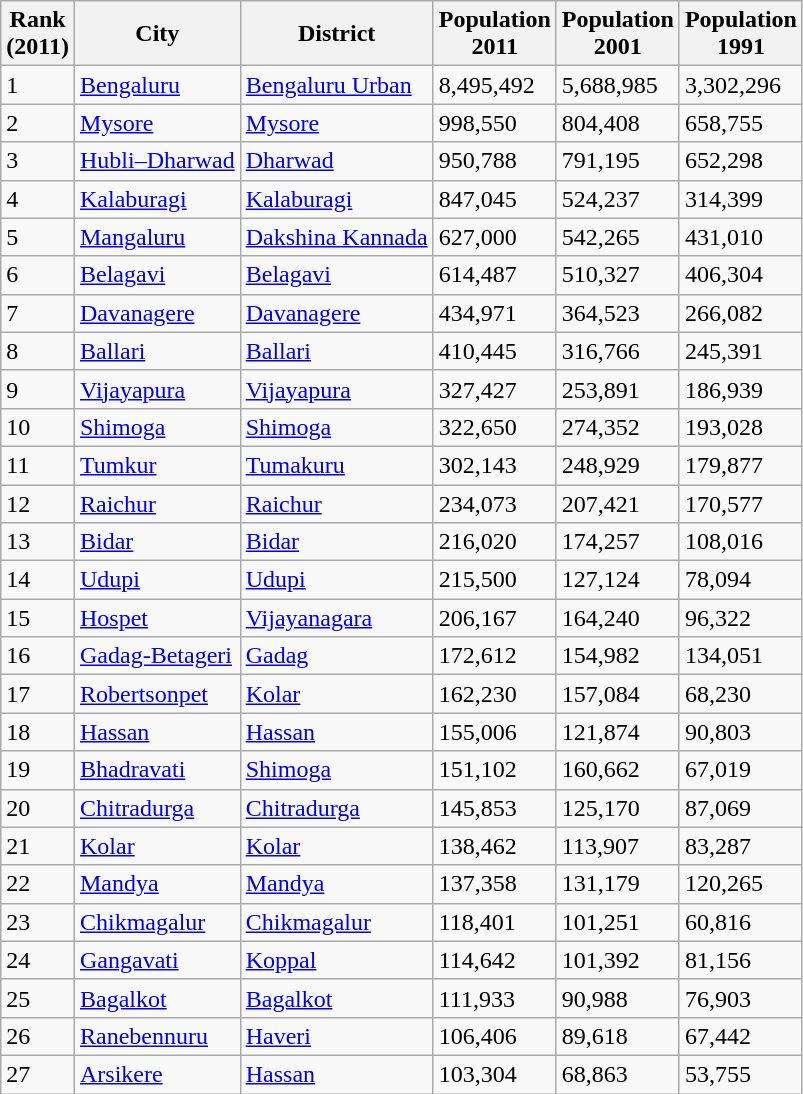<table class="wikitable sortable">
<tr>
<th>Rank<br>(2011)</th>
<th>City</th>
<th>District</th>
<th>Population<br>2011</th>
<th>Population<br>2001</th>
<th>Population<br>1991</th>
</tr>
<tr>
<td>1</td>
<td><a href='#'>Bengaluru</a></td>
<td><a href='#'>Bengaluru Urban</a></td>
<td>8,495,492</td>
<td>5,688,985</td>
<td>3,302,296</td>
</tr>
<tr>
<td>2</td>
<td><a href='#'>Mysore</a></td>
<td><a href='#'>Mysore</a></td>
<td>998,550</td>
<td>804,408</td>
<td>658,755</td>
</tr>
<tr>
<td>3</td>
<td><a href='#'>Hubli–Dharwad</a></td>
<td><a href='#'>Dharwad</a></td>
<td>950,788</td>
<td>791,195</td>
<td>652,298</td>
</tr>
<tr>
<td>4</td>
<td><a href='#'>Kalaburagi</a></td>
<td><a href='#'>Kalaburagi</a></td>
<td>847,045</td>
<td>524,237</td>
<td>314,399</td>
</tr>
<tr>
<td>5</td>
<td><a href='#'>Mangaluru</a></td>
<td><a href='#'>Dakshina Kannada</a></td>
<td>627,000</td>
<td>542,265</td>
<td>431,010</td>
</tr>
<tr>
<td>6</td>
<td><a href='#'>Belagavi</a></td>
<td><a href='#'>Belagavi</a></td>
<td>614,487</td>
<td>510,327</td>
<td>406,304</td>
</tr>
<tr>
<td>7</td>
<td><a href='#'>Davanagere</a></td>
<td><a href='#'>Davanagere</a></td>
<td>434,971</td>
<td>364,523</td>
<td>266,082</td>
</tr>
<tr>
<td>8</td>
<td><a href='#'>Ballari</a></td>
<td><a href='#'>Ballari</a></td>
<td>410,445</td>
<td>316,766</td>
<td>245,391</td>
</tr>
<tr>
<td>9</td>
<td><a href='#'>Vijayapura</a></td>
<td><a href='#'>Vijayapura</a></td>
<td>327,427</td>
<td>253,891</td>
<td>186,939</td>
</tr>
<tr>
<td>10</td>
<td><a href='#'>Shimoga</a></td>
<td><a href='#'>Shimoga</a></td>
<td>322,650</td>
<td>274,352</td>
<td>193,028</td>
</tr>
<tr>
<td>11</td>
<td><a href='#'>Tumkur</a></td>
<td><a href='#'>Tumakuru</a></td>
<td>302,143</td>
<td>248,929</td>
<td>179,877</td>
</tr>
<tr>
<td>12</td>
<td><a href='#'>Raichur</a></td>
<td><a href='#'>Raichur</a></td>
<td>234,073</td>
<td>207,421</td>
<td>170,577</td>
</tr>
<tr>
<td>13</td>
<td><a href='#'>Bidar</a></td>
<td><a href='#'>Bidar</a></td>
<td>216,020</td>
<td>174,257</td>
<td>108,016</td>
</tr>
<tr>
<td>14</td>
<td><a href='#'>Udupi</a></td>
<td><a href='#'>Udupi</a></td>
<td>215,500</td>
<td>127,124</td>
<td>78,094</td>
</tr>
<tr>
<td>15</td>
<td><a href='#'>Hospet</a></td>
<td><a href='#'>Vijayanagara</a></td>
<td>206,167</td>
<td>164,240</td>
<td>96,322</td>
</tr>
<tr>
<td>16</td>
<td><a href='#'>Gadag-Betageri</a></td>
<td><a href='#'>Gadag</a></td>
<td>172,612</td>
<td>154,982</td>
<td>134,051</td>
</tr>
<tr>
<td>17</td>
<td><a href='#'>Robertsonpet</a></td>
<td><a href='#'>Kolar</a></td>
<td>162,230</td>
<td>157,084</td>
<td>68,230</td>
</tr>
<tr>
<td>18</td>
<td><a href='#'>Hassan</a></td>
<td><a href='#'>Hassan</a></td>
<td>155,006</td>
<td>121,874</td>
<td>90,803</td>
</tr>
<tr>
<td>19</td>
<td><a href='#'>Bhadravati</a></td>
<td><a href='#'>Shimoga</a></td>
<td>151,102</td>
<td>160,662</td>
<td>67,019</td>
</tr>
<tr>
<td>20</td>
<td><a href='#'>Chitradurga</a></td>
<td><a href='#'>Chitradurga</a></td>
<td>145,853</td>
<td>125,170</td>
<td>87,069</td>
</tr>
<tr>
<td>21</td>
<td><a href='#'>Kolar</a></td>
<td><a href='#'>Kolar</a></td>
<td>138,462</td>
<td>113,907</td>
<td>83,287</td>
</tr>
<tr>
<td>22</td>
<td><a href='#'>Mandya</a></td>
<td><a href='#'>Mandya</a></td>
<td>137,358</td>
<td>131,179</td>
<td>120,265</td>
</tr>
<tr>
<td>23</td>
<td><a href='#'>Chikmagalur</a></td>
<td><a href='#'>Chikmagalur</a></td>
<td>118,401</td>
<td>101,251</td>
<td>60,816</td>
</tr>
<tr>
<td>24</td>
<td><a href='#'>Gangavati</a></td>
<td><a href='#'>Koppal</a></td>
<td>114,642</td>
<td>101,392</td>
<td>81,156</td>
</tr>
<tr>
<td>25</td>
<td><a href='#'>Bagalkot</a></td>
<td><a href='#'>Bagalkot</a></td>
<td>111,933</td>
<td>90,988</td>
<td>76,903</td>
</tr>
<tr>
<td>26</td>
<td><a href='#'>Ranebennuru</a></td>
<td><a href='#'>Haveri</a></td>
<td>106,406</td>
<td>89,618</td>
<td>67,442</td>
</tr>
<tr>
<td>27</td>
<td><a href='#'>Arsikere</a></td>
<td><a href='#'>Hassan</a></td>
<td>103,304</td>
<td>68,863</td>
<td>53,755</td>
</tr>
</table>
